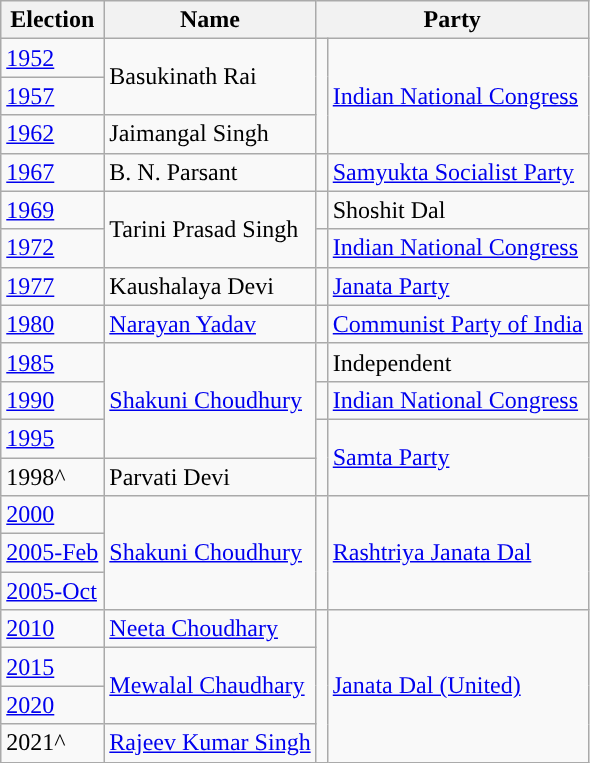<table class="wikitable sortable">
<tr>
<th>Election</th>
<th>Name</th>
<th colspan="2">Party</th>
</tr>
<tr>
<td><a href='#'>1952</a></td>
<td rowspan="2">Basukinath Rai</td>
<td rowspan="3" style="background-color: "></td>
<td rowspan="3"><a href='#'>Indian National Congress</a></td>
</tr>
<tr>
<td><a href='#'>1957</a></td>
</tr>
<tr>
<td><a href='#'>1962</a></td>
<td>Jaimangal Singh</td>
</tr>
<tr>
<td><a href='#'>1967</a></td>
<td>B. N. Parsant</td>
<td style="background-color: "></td>
<td><a href='#'>Samyukta Socialist Party</a></td>
</tr>
<tr>
<td><a href='#'>1969</a></td>
<td rowspan="2">Tarini Prasad Singh</td>
<td></td>
<td>Shoshit Dal</td>
</tr>
<tr>
<td><a href='#'>1972</a></td>
<td style="background-color: "></td>
<td><a href='#'>Indian National Congress</a></td>
</tr>
<tr>
<td><a href='#'>1977</a></td>
<td>Kaushalaya Devi</td>
<td style="background-color: "></td>
<td><a href='#'>Janata Party</a></td>
</tr>
<tr>
<td><a href='#'>1980</a></td>
<td><a href='#'>Narayan Yadav</a></td>
<td style="background-color: "></td>
<td><a href='#'>Communist Party of India</a></td>
</tr>
<tr>
<td><a href='#'>1985</a></td>
<td rowspan="3"><a href='#'>Shakuni Choudhury</a></td>
<td style="background-color: "></td>
<td>Independent</td>
</tr>
<tr>
<td><a href='#'>1990</a></td>
<td style="background-color: "></td>
<td><a href='#'>Indian National Congress</a></td>
</tr>
<tr>
<td><a href='#'>1995</a></td>
<td rowspan="2" style="background-color: "></td>
<td rowspan="2"><a href='#'>Samta Party</a></td>
</tr>
<tr>
<td>1998^</td>
<td>Parvati Devi</td>
</tr>
<tr>
<td><a href='#'>2000</a></td>
<td rowspan="3"><a href='#'>Shakuni Choudhury</a></td>
<td rowspan="3" style="background-color: "></td>
<td rowspan="3"><a href='#'>Rashtriya Janata Dal</a></td>
</tr>
<tr>
<td><a href='#'>2005-Feb</a></td>
</tr>
<tr>
<td><a href='#'>2005-Oct</a></td>
</tr>
<tr>
<td><a href='#'>2010</a></td>
<td><a href='#'>Neeta Choudhary</a></td>
<td rowspan="4" style="background-color: "></td>
<td rowspan="4"><a href='#'>Janata Dal (United)</a></td>
</tr>
<tr>
<td><a href='#'>2015</a></td>
<td rowspan="2"><a href='#'>Mewalal Chaudhary</a></td>
</tr>
<tr>
<td><a href='#'>2020</a></td>
</tr>
<tr>
<td>2021^</td>
<td><a href='#'>Rajeev Kumar Singh</a></td>
</tr>
</table>
